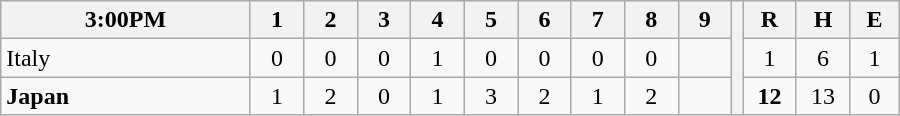<table border=1 cellspacing=0 width=600 style="margin-left:3em;" class="wikitable">
<tr style="text-align:center; background-color:#e6e6e6;">
<th align=left width=28%>3:00PM</th>
<th width=6%>1</th>
<th width=6%>2</th>
<th width=6%>3</th>
<th width=6%>4</th>
<th width=6%>5</th>
<th width=6%>6</th>
<th width=6%>7</th>
<th width=6%>8</th>
<th width=6%>9</th>
<th rowspan="3" width=0.5%></th>
<th width=6%>R</th>
<th width=6%>H</th>
<th width=6%>E</th>
</tr>
<tr style="text-align:center;">
<td align=left> Italy</td>
<td>0</td>
<td>0</td>
<td>0</td>
<td>1</td>
<td>0</td>
<td>0</td>
<td>0</td>
<td>0</td>
<td></td>
<td>1</td>
<td>6</td>
<td>1</td>
</tr>
<tr style="text-align:center;">
<td align=left> <strong>Japan</strong></td>
<td>1</td>
<td>2</td>
<td>0</td>
<td>1</td>
<td>3</td>
<td>2</td>
<td>1</td>
<td>2</td>
<td></td>
<td><strong>12</strong></td>
<td>13</td>
<td>0</td>
</tr>
</table>
